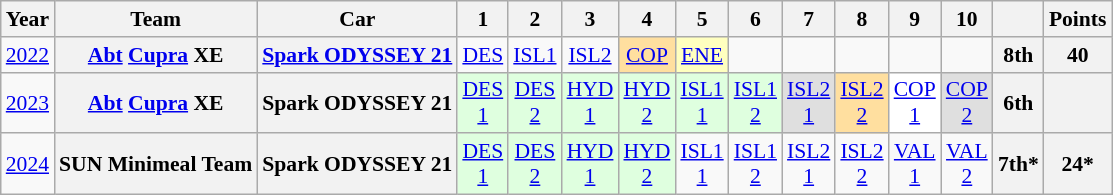<table class="wikitable" style="text-align:center; font-size:90%">
<tr>
<th>Year</th>
<th>Team</th>
<th>Car</th>
<th>1</th>
<th>2</th>
<th>3</th>
<th>4</th>
<th>5</th>
<th>6</th>
<th>7</th>
<th>8</th>
<th>9</th>
<th>10</th>
<th></th>
<th>Points</th>
</tr>
<tr>
<td><a href='#'>2022</a></td>
<th><a href='#'>Abt</a> <a href='#'>Cupra</a> XE</th>
<th><a href='#'>Spark ODYSSEY 21</a></th>
<td><a href='#'>DES</a></td>
<td><a href='#'>ISL1</a></td>
<td><a href='#'>ISL2</a></td>
<td style="background:#FFDF9F;"><a href='#'>COP</a><br></td>
<td style="background:#FFFFBF;"><a href='#'>ENE</a><br></td>
<td></td>
<td></td>
<td></td>
<td></td>
<td></td>
<th>8th</th>
<th>40</th>
</tr>
<tr>
<td><a href='#'>2023</a></td>
<th><a href='#'>Abt</a> <a href='#'>Cupra</a> XE</th>
<th>Spark ODYSSEY 21</th>
<td style="background:#DFFFDF;"><a href='#'>DES<br>1</a><br></td>
<td style="background:#DFFFDF;"><a href='#'>DES<br>2</a><br></td>
<td style="background:#DFFFDF;"><a href='#'>HYD<br>1</a><br></td>
<td style="background:#DFFFDF;"><a href='#'>HYD<br>2</a><br></td>
<td style="background:#DFFFDF;"><a href='#'>ISL1<br>1</a><br></td>
<td style="background:#DFFFDF;"><a href='#'>ISL1<br>2</a><br></td>
<td style="background:#DFDFDF;"><a href='#'>ISL2<br>1</a><br></td>
<td style="background:#FFDF9F;"><a href='#'>ISL2<br>2</a><br></td>
<td style="background:#FFFFFF;"><a href='#'>COP<br>1</a><br></td>
<td style="background:#DFDFDF;"><a href='#'>COP<br>2</a><br></td>
<th>6th</th>
<th></th>
</tr>
<tr>
<td><a href='#'>2024</a></td>
<th>SUN Minimeal Team</th>
<th>Spark ODYSSEY 21</th>
<td style="background:#DFFFDF;"><a href='#'>DES<br>1</a><br></td>
<td style="background:#DFFFDF;"><a href='#'>DES<br>2</a><br></td>
<td style="background:#DFFFDF;"><a href='#'>HYD<br>1</a><br></td>
<td style="background:#DFFFDF;"><a href='#'>HYD<br>2</a><br></td>
<td style="background:#;"><a href='#'>ISL1<br>1</a></td>
<td style="background:#;"><a href='#'>ISL1<br>2</a></td>
<td style="background:#;"><a href='#'>ISL2<br>1</a></td>
<td style="background:#;"><a href='#'>ISL2<br>2</a></td>
<td style="background:#;"><a href='#'>VAL<br>1</a></td>
<td style="background:#;"><a href='#'>VAL<br>2</a></td>
<th>7th*</th>
<th>24*</th>
</tr>
</table>
